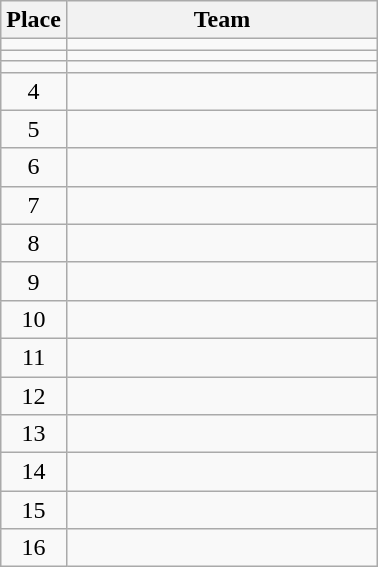<table class="wikitable" style="text-align:center;">
<tr>
<th width=30>Place</th>
<th width=200>Team</th>
</tr>
<tr>
<td></td>
<td align="left"></td>
</tr>
<tr>
<td></td>
<td align="left"></td>
</tr>
<tr>
<td></td>
<td align="left"></td>
</tr>
<tr>
<td>4</td>
<td align="left"></td>
</tr>
<tr>
<td>5</td>
<td align="left"></td>
</tr>
<tr>
<td>6</td>
<td align="left"></td>
</tr>
<tr>
<td>7</td>
<td align="left"></td>
</tr>
<tr>
<td>8</td>
<td align="left"></td>
</tr>
<tr>
<td>9</td>
<td align="left"></td>
</tr>
<tr>
<td>10</td>
<td align="left"></td>
</tr>
<tr>
<td>11</td>
<td align="left"></td>
</tr>
<tr>
<td>12</td>
<td align="left"></td>
</tr>
<tr>
<td>13</td>
<td align="left"></td>
</tr>
<tr>
<td>14</td>
<td align="left"></td>
</tr>
<tr>
<td>15</td>
<td align="left"></td>
</tr>
<tr>
<td>16</td>
<td align="left"></td>
</tr>
</table>
